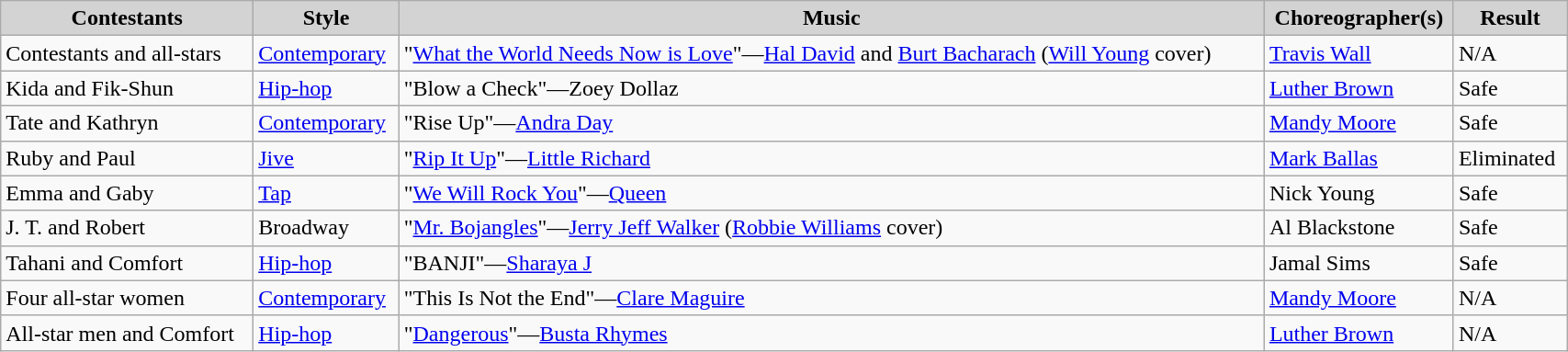<table class="wikitable" style="width:90%;">
<tr style="background:lightgrey; text-align:center;">
<td><strong>Contestants</strong></td>
<td><strong>Style</strong></td>
<td><strong>Music</strong></td>
<td><strong>Choreographer(s)</strong></td>
<td><strong>Result</strong></td>
</tr>
<tr>
<td>Contestants and all-stars</td>
<td><a href='#'>Contemporary</a></td>
<td>"<a href='#'>What the World Needs Now is Love</a>"—<a href='#'>Hal David</a> and <a href='#'>Burt Bacharach</a> (<a href='#'>Will Young</a> cover)</td>
<td><a href='#'>Travis Wall</a></td>
<td>N/A</td>
</tr>
<tr>
<td>Kida and Fik-Shun</td>
<td><a href='#'>Hip-hop</a></td>
<td>"Blow a Check"—Zoey Dollaz</td>
<td><a href='#'>Luther Brown</a></td>
<td>Safe</td>
</tr>
<tr>
<td>Tate and Kathryn</td>
<td><a href='#'>Contemporary</a></td>
<td>"Rise Up"—<a href='#'>Andra Day</a></td>
<td><a href='#'>Mandy Moore</a></td>
<td>Safe</td>
</tr>
<tr>
<td>Ruby and Paul</td>
<td><a href='#'>Jive</a></td>
<td>"<a href='#'>Rip It Up</a>"—<a href='#'>Little Richard</a></td>
<td><a href='#'>Mark Ballas</a></td>
<td>Eliminated</td>
</tr>
<tr>
<td>Emma and Gaby</td>
<td><a href='#'>Tap</a></td>
<td>"<a href='#'>We Will Rock You</a>"—<a href='#'>Queen</a></td>
<td>Nick Young</td>
<td>Safe</td>
</tr>
<tr>
<td>J. T. and Robert</td>
<td>Broadway</td>
<td>"<a href='#'>Mr. Bojangles</a>"—<a href='#'>Jerry Jeff Walker</a> (<a href='#'>Robbie Williams</a> cover)</td>
<td>Al Blackstone</td>
<td>Safe</td>
</tr>
<tr>
<td>Tahani and Comfort</td>
<td><a href='#'>Hip-hop</a></td>
<td>"BANJI"—<a href='#'>Sharaya J</a></td>
<td>Jamal Sims</td>
<td>Safe</td>
</tr>
<tr>
<td>Four all-star women</td>
<td><a href='#'>Contemporary</a></td>
<td>"This Is Not the End"—<a href='#'>Clare Maguire</a></td>
<td><a href='#'>Mandy Moore</a></td>
<td>N/A</td>
</tr>
<tr>
<td>All-star men and Comfort</td>
<td><a href='#'>Hip-hop</a></td>
<td>"<a href='#'>Dangerous</a>"—<a href='#'>Busta Rhymes</a></td>
<td><a href='#'>Luther Brown</a></td>
<td>N/A</td>
</tr>
</table>
